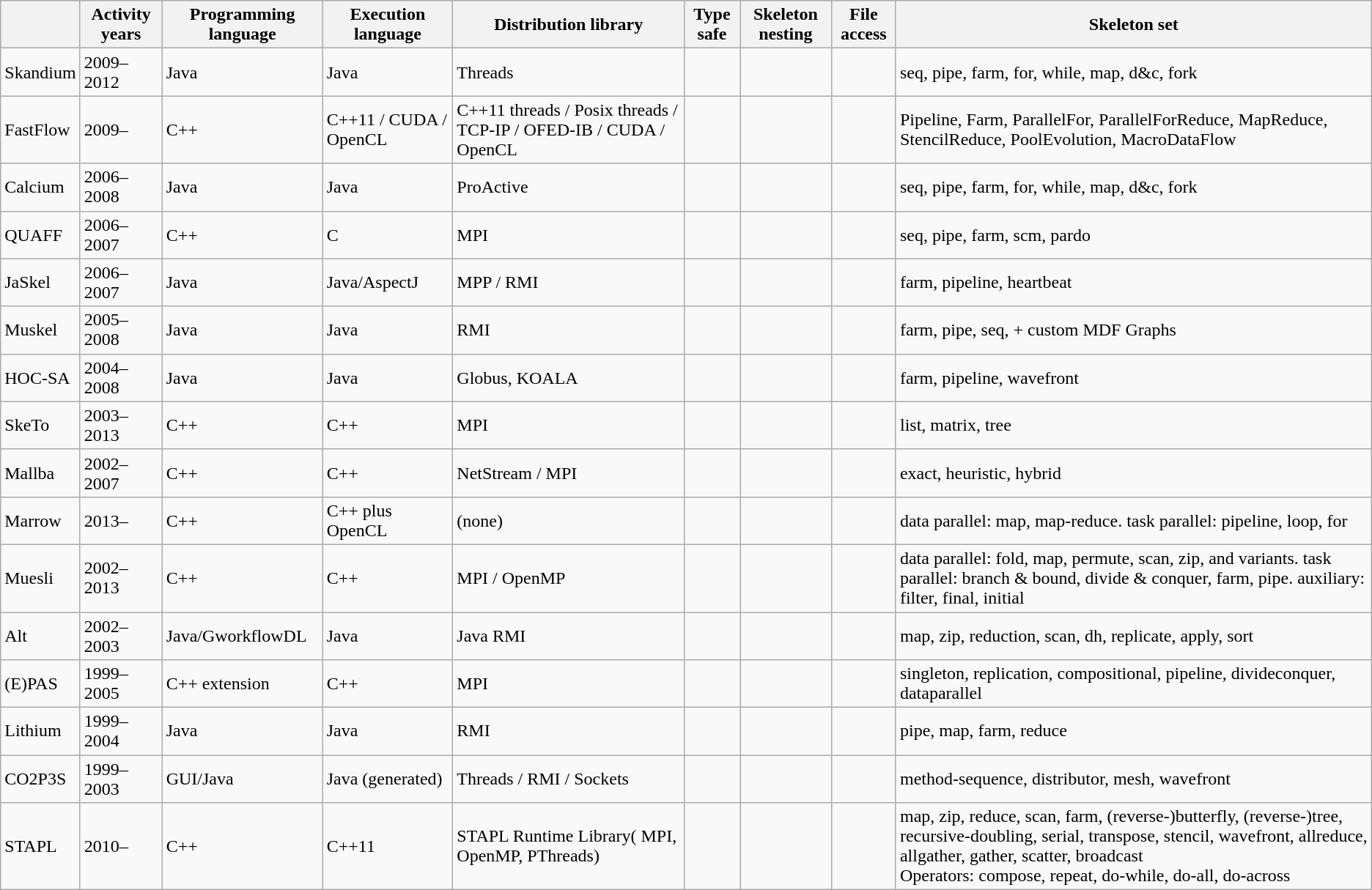<table class="wikitable" border="1">
<tr>
<th></th>
<th>Activity years</th>
<th>Programming language</th>
<th>Execution language</th>
<th>Distribution library</th>
<th>Type safe</th>
<th>Skeleton nesting</th>
<th>File access</th>
<th>Skeleton set</th>
</tr>
<tr>
<td>Skandium</td>
<td>2009–2012</td>
<td>Java</td>
<td>Java</td>
<td>Threads</td>
<td></td>
<td></td>
<td></td>
<td>seq, pipe, farm, for, while, map, d&c, fork</td>
</tr>
<tr>
<td>FastFlow</td>
<td>2009–</td>
<td>C++</td>
<td>C++11 / CUDA / OpenCL</td>
<td>C++11 threads / Posix threads / TCP-IP / OFED-IB / CUDA / OpenCL</td>
<td></td>
<td></td>
<td></td>
<td>Pipeline, Farm, ParallelFor, ParallelForReduce, MapReduce, StencilReduce, PoolEvolution, MacroDataFlow</td>
</tr>
<tr>
<td>Calcium</td>
<td>2006–2008</td>
<td>Java</td>
<td>Java</td>
<td>ProActive</td>
<td></td>
<td></td>
<td></td>
<td>seq, pipe, farm, for, while, map, d&c, fork</td>
</tr>
<tr>
<td>QUAFF</td>
<td>2006–2007</td>
<td>C++</td>
<td>C</td>
<td>MPI</td>
<td></td>
<td></td>
<td></td>
<td>seq, pipe, farm, scm, pardo</td>
</tr>
<tr>
<td>JaSkel</td>
<td>2006–2007</td>
<td>Java</td>
<td>Java/AspectJ</td>
<td>MPP / RMI</td>
<td></td>
<td></td>
<td></td>
<td>farm, pipeline, heartbeat</td>
</tr>
<tr>
<td>Muskel</td>
<td>2005–2008</td>
<td>Java</td>
<td>Java</td>
<td>RMI</td>
<td></td>
<td></td>
<td></td>
<td>farm, pipe, seq, + custom MDF Graphs</td>
</tr>
<tr>
<td>HOC-SA</td>
<td>2004–2008</td>
<td>Java</td>
<td>Java</td>
<td>Globus, KOALA</td>
<td></td>
<td></td>
<td></td>
<td>farm, pipeline, wavefront</td>
</tr>
<tr>
<td>SkeTo</td>
<td>2003–2013</td>
<td>C++</td>
<td>C++</td>
<td>MPI</td>
<td></td>
<td></td>
<td></td>
<td>list, matrix, tree</td>
</tr>
<tr>
<td>Mallba</td>
<td>2002–2007</td>
<td>C++</td>
<td>C++</td>
<td>NetStream / MPI</td>
<td></td>
<td></td>
<td></td>
<td>exact, heuristic, hybrid</td>
</tr>
<tr>
<td>Marrow</td>
<td>2013–</td>
<td>C++</td>
<td>C++ plus OpenCL</td>
<td>(none)</td>
<td></td>
<td></td>
<td></td>
<td>data parallel: map, map-reduce. task parallel: pipeline, loop, for</td>
</tr>
<tr>
<td>Muesli</td>
<td>2002–2013</td>
<td>C++</td>
<td>C++</td>
<td>MPI / OpenMP</td>
<td></td>
<td></td>
<td></td>
<td>data parallel: fold, map, permute, scan, zip, and variants. task parallel: branch & bound, divide & conquer, farm, pipe. auxiliary: filter, final, initial</td>
</tr>
<tr>
<td>Alt</td>
<td>2002–2003</td>
<td>Java/GworkflowDL</td>
<td>Java</td>
<td>Java RMI</td>
<td></td>
<td></td>
<td></td>
<td>map, zip, reduction, scan, dh, replicate, apply, sort</td>
</tr>
<tr>
<td>(E)PAS</td>
<td>1999–2005</td>
<td>C++ extension</td>
<td>C++</td>
<td>MPI</td>
<td></td>
<td></td>
<td></td>
<td>singleton, replication, compositional, pipeline, divideconquer, dataparallel</td>
</tr>
<tr>
<td>Lithium</td>
<td>1999–2004</td>
<td>Java</td>
<td>Java</td>
<td>RMI</td>
<td></td>
<td></td>
<td></td>
<td>pipe, map, farm, reduce</td>
</tr>
<tr>
<td>CO2P3S</td>
<td>1999–2003</td>
<td>GUI/Java</td>
<td>Java (generated)</td>
<td>Threads / RMI / Sockets</td>
<td></td>
<td></td>
<td></td>
<td>method-sequence, distributor, mesh, wavefront</td>
</tr>
<tr>
<td>STAPL</td>
<td>2010–</td>
<td>C++</td>
<td>C++11</td>
<td>STAPL Runtime Library( MPI, OpenMP, PThreads)</td>
<td></td>
<td></td>
<td></td>
<td>map, zip<arity>, reduce, scan, farm, (reverse-)butterfly, (reverse-)tree<k-ary>, recursive-doubling, serial, transpose, stencil<n-dim>, wavefront<n-dim>, allreduce, allgather, gather, scatter, broadcast<br>Operators: compose, repeat, do-while, do-all, do-across</td>
</tr>
</table>
